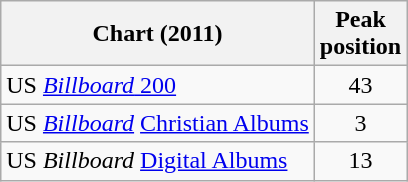<table class="wikitable">
<tr>
<th>Chart (2011)</th>
<th>Peak<br>position</th>
</tr>
<tr>
<td>US <a href='#'><em>Billboard</em> 200</a></td>
<td align="center">43</td>
</tr>
<tr>
<td>US <em><a href='#'>Billboard</a></em> <a href='#'>Christian Albums</a></td>
<td align="center">3</td>
</tr>
<tr>
<td>US <em>Billboard</em> <a href='#'>Digital Albums</a></td>
<td align="center">13</td>
</tr>
</table>
